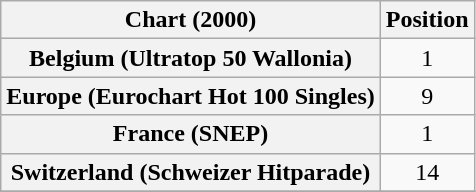<table class="wikitable sortable plainrowheaders">
<tr>
<th>Chart (2000)</th>
<th>Position</th>
</tr>
<tr>
<th scope="row">Belgium (Ultratop 50 Wallonia)</th>
<td align="center">1</td>
</tr>
<tr>
<th scope="row">Europe (Eurochart Hot 100 Singles)</th>
<td style="text-align:center;">9</td>
</tr>
<tr>
<th scope="row">France (SNEP)</th>
<td align="center">1</td>
</tr>
<tr>
<th scope="row">Switzerland (Schweizer Hitparade)</th>
<td align="center">14</td>
</tr>
<tr>
</tr>
</table>
